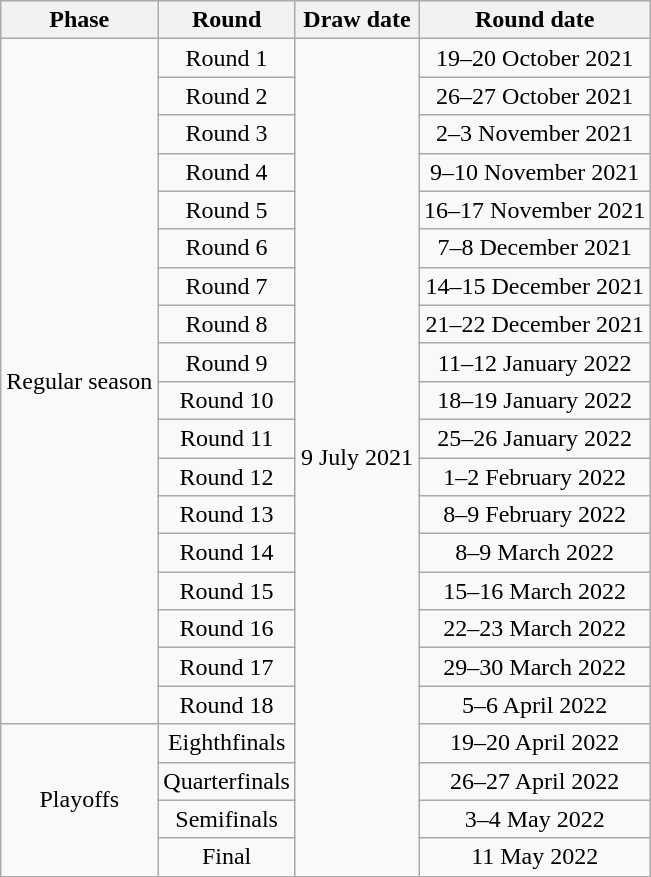<table class="wikitable" style="text-align:center">
<tr>
<th>Phase</th>
<th>Round</th>
<th>Draw date</th>
<th>Round date</th>
</tr>
<tr>
<td rowspan="18">Regular season</td>
<td>Round 1</td>
<td rowspan="22">9 July 2021</td>
<td>19–20 October 2021</td>
</tr>
<tr>
<td>Round 2</td>
<td>26–27 October 2021</td>
</tr>
<tr>
<td>Round 3</td>
<td>2–3 November 2021</td>
</tr>
<tr>
<td>Round 4</td>
<td>9–10 November 2021</td>
</tr>
<tr>
<td>Round 5</td>
<td>16–17 November 2021</td>
</tr>
<tr>
<td>Round 6</td>
<td>7–8 December 2021</td>
</tr>
<tr>
<td>Round 7</td>
<td>14–15 December 2021</td>
</tr>
<tr>
<td>Round 8</td>
<td>21–22 December 2021</td>
</tr>
<tr>
<td>Round 9</td>
<td>11–12 January 2022</td>
</tr>
<tr>
<td>Round 10</td>
<td>18–19 January 2022</td>
</tr>
<tr>
<td>Round 11</td>
<td>25–26 January 2022</td>
</tr>
<tr>
<td>Round 12</td>
<td>1–2 February 2022</td>
</tr>
<tr>
<td>Round 13</td>
<td>8–9 February 2022</td>
</tr>
<tr>
<td>Round 14</td>
<td>8–9 March 2022</td>
</tr>
<tr>
<td>Round 15</td>
<td>15–16 March 2022</td>
</tr>
<tr>
<td>Round 16</td>
<td>22–23 March 2022</td>
</tr>
<tr>
<td>Round 17</td>
<td>29–30 March 2022</td>
</tr>
<tr>
<td>Round 18</td>
<td>5–6 April 2022</td>
</tr>
<tr>
<td rowspan="4">Playoffs</td>
<td>Eighthfinals</td>
<td>19–20 April 2022</td>
</tr>
<tr>
<td>Quarterfinals</td>
<td>26–27 April 2022</td>
</tr>
<tr>
<td>Semifinals</td>
<td>3–4 May 2022</td>
</tr>
<tr>
<td>Final</td>
<td>11 May 2022</td>
</tr>
</table>
